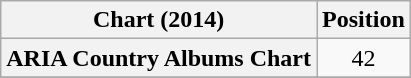<table class="wikitable sortable plainrowheaders" style="text-align:center">
<tr>
<th scope="col">Chart (2014)</th>
<th scope="col">Position</th>
</tr>
<tr>
<th scope="row">ARIA Country Albums Chart</th>
<td>42</td>
</tr>
<tr>
</tr>
</table>
